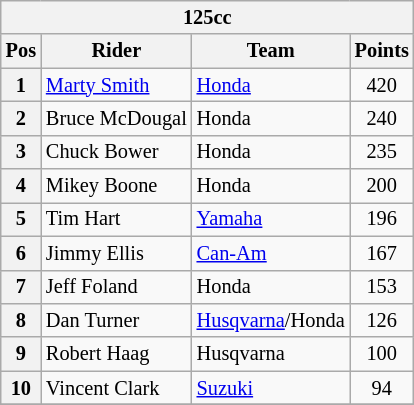<table class="wikitable" style="font-size: 85%;">
<tr>
<th colspan=4>125cc</th>
</tr>
<tr>
<th align=center>Pos</th>
<th align=center>Rider</th>
<th align=center>Team</th>
<th align=center>Points</th>
</tr>
<tr>
<th>1</th>
<td> <a href='#'>Marty Smith</a></td>
<td><a href='#'>Honda</a></td>
<td align="center">420</td>
</tr>
<tr>
<th>2</th>
<td> Bruce McDougal</td>
<td>Honda</td>
<td align="center">240</td>
</tr>
<tr>
<th>3</th>
<td> Chuck Bower</td>
<td>Honda</td>
<td align="center">235</td>
</tr>
<tr>
<th>4</th>
<td> Mikey Boone</td>
<td>Honda</td>
<td align="center">200</td>
</tr>
<tr>
<th>5</th>
<td> Tim Hart</td>
<td><a href='#'>Yamaha</a></td>
<td align="center">196</td>
</tr>
<tr>
<th>6</th>
<td> Jimmy Ellis</td>
<td><a href='#'>Can-Am</a></td>
<td align="center">167</td>
</tr>
<tr>
<th>7</th>
<td> Jeff Foland</td>
<td>Honda</td>
<td align="center">153</td>
</tr>
<tr>
<th>8</th>
<td> Dan Turner</td>
<td><a href='#'>Husqvarna</a>/Honda</td>
<td align="center">126</td>
</tr>
<tr>
<th>9</th>
<td> Robert Haag</td>
<td>Husqvarna</td>
<td align="center">100</td>
</tr>
<tr>
<th>10</th>
<td> Vincent Clark</td>
<td><a href='#'>Suzuki</a></td>
<td align="center">94</td>
</tr>
<tr>
</tr>
</table>
